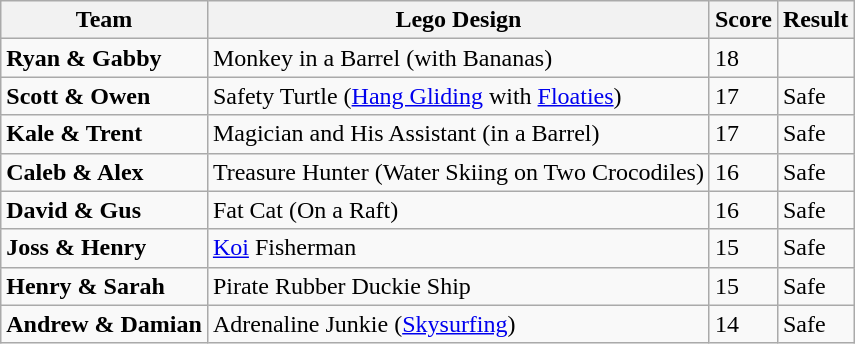<table class="wikitable plainrowheaders">
<tr>
<th scope="col">Team</th>
<th scope="col">Lego Design</th>
<th scope="col">Score</th>
<th>Result</th>
</tr>
<tr>
<td><strong>Ryan & Gabby</strong></td>
<td>Monkey in a Barrel (with Bananas)</td>
<td>18</td>
<td></td>
</tr>
<tr>
<td><strong>Scott & Owen</strong></td>
<td>Safety Turtle (<a href='#'>Hang Gliding</a> with <a href='#'>Floaties</a>)</td>
<td>17</td>
<td>Safe</td>
</tr>
<tr>
<td><strong>Kale & Trent</strong></td>
<td>Magician and His Assistant (in a Barrel)</td>
<td>17</td>
<td>Safe</td>
</tr>
<tr>
<td><strong>Caleb & Alex</strong></td>
<td>Treasure Hunter (Water Skiing on Two Crocodiles)</td>
<td>16</td>
<td>Safe</td>
</tr>
<tr>
<td><strong>David & Gus</strong></td>
<td>Fat Cat (On a Raft)</td>
<td>16</td>
<td>Safe</td>
</tr>
<tr>
<td><strong>Joss & Henry</strong></td>
<td><a href='#'>Koi</a> Fisherman</td>
<td>15</td>
<td>Safe</td>
</tr>
<tr>
<td><strong>Henry & Sarah</strong></td>
<td>Pirate Rubber Duckie Ship</td>
<td>15</td>
<td>Safe</td>
</tr>
<tr>
<td><strong>Andrew & Damian</strong></td>
<td>Adrenaline Junkie (<a href='#'>Skysurfing</a>)</td>
<td>14</td>
<td>Safe</td>
</tr>
</table>
